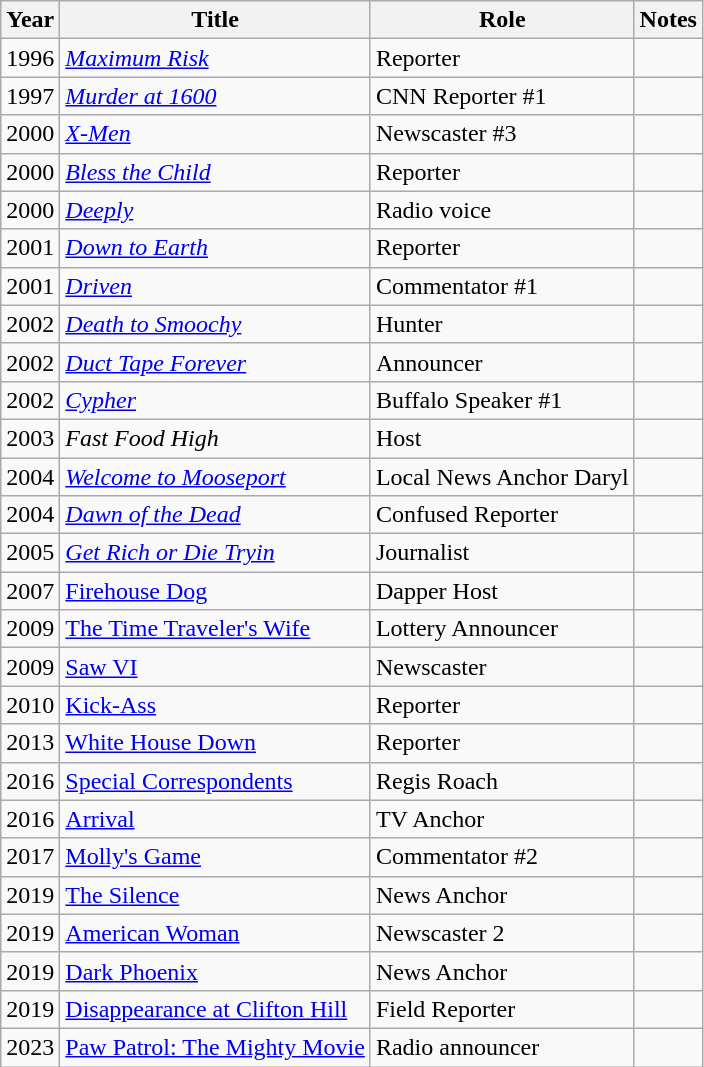<table class="wikitable sortable">
<tr>
<th>Year</th>
<th>Title</th>
<th>Role</th>
<th>Notes</th>
</tr>
<tr>
<td>1996</td>
<td><em><a href='#'>Maximum Risk</a></em></td>
<td>Reporter</td>
<td></td>
</tr>
<tr>
<td>1997</td>
<td><em><a href='#'>Murder at 1600</a></em></td>
<td>CNN Reporter #1</td>
<td></td>
</tr>
<tr>
<td>2000</td>
<td><a href='#'><em>X-Men</em></a></td>
<td>Newscaster #3</td>
<td></td>
</tr>
<tr>
<td>2000</td>
<td><em><a href='#'>Bless the Child</a></em></td>
<td>Reporter</td>
<td></td>
</tr>
<tr>
<td>2000</td>
<td><em><a href='#'>Deeply</a></em></td>
<td>Radio voice</td>
<td></td>
</tr>
<tr>
<td>2001</td>
<td><a href='#'><em>Down to Earth</em></a></td>
<td>Reporter</td>
<td></td>
</tr>
<tr>
<td>2001</td>
<td><a href='#'><em>Driven</em></a></td>
<td>Commentator #1</td>
<td></td>
</tr>
<tr>
<td>2002</td>
<td><em><a href='#'>Death to Smoochy</a></em></td>
<td>Hunter</td>
<td></td>
</tr>
<tr>
<td>2002</td>
<td><em><a href='#'>Duct Tape Forever</a></em></td>
<td>Announcer</td>
<td></td>
</tr>
<tr>
<td>2002</td>
<td><a href='#'><em>Cypher</em></a></td>
<td>Buffalo Speaker #1</td>
<td></td>
</tr>
<tr>
<td>2003</td>
<td><em>Fast Food High</em></td>
<td>Host</td>
<td></td>
</tr>
<tr>
<td>2004</td>
<td><em><a href='#'>Welcome to Mooseport</a></em></td>
<td>Local News Anchor Daryl</td>
<td></td>
</tr>
<tr>
<td>2004</td>
<td><a href='#'><em>Dawn of the Dead</em></a></td>
<td>Confused Reporter</td>
<td></td>
</tr>
<tr>
<td>2005</td>
<td><a href='#'><em>Get Rich or Die Tryin<strong></a></td>
<td>Journalist</td>
<td></td>
</tr>
<tr>
<td>2007</td>
<td></em><a href='#'>Firehouse Dog</a><em></td>
<td>Dapper Host</td>
<td></td>
</tr>
<tr>
<td>2009</td>
<td><a href='#'></em>The Time Traveler's Wife<em></a></td>
<td>Lottery Announcer</td>
<td></td>
</tr>
<tr>
<td>2009</td>
<td></em><a href='#'>Saw VI</a><em></td>
<td>Newscaster</td>
<td></td>
</tr>
<tr>
<td>2010</td>
<td><a href='#'></em>Kick-Ass<em></a></td>
<td>Reporter</td>
<td></td>
</tr>
<tr>
<td>2013</td>
<td></em><a href='#'>White House Down</a><em></td>
<td>Reporter</td>
<td></td>
</tr>
<tr>
<td>2016</td>
<td></em><a href='#'>Special Correspondents</a><em></td>
<td>Regis Roach</td>
<td></td>
</tr>
<tr>
<td>2016</td>
<td><a href='#'></em>Arrival<em></a></td>
<td>TV Anchor</td>
<td></td>
</tr>
<tr>
<td>2017</td>
<td></em><a href='#'>Molly's Game</a><em></td>
<td>Commentator #2</td>
<td></td>
</tr>
<tr>
<td>2019</td>
<td><a href='#'></em>The Silence<em></a></td>
<td>News Anchor</td>
<td></td>
</tr>
<tr>
<td>2019</td>
<td><a href='#'></em>American Woman<em></a></td>
<td>Newscaster 2</td>
<td></td>
</tr>
<tr>
<td>2019</td>
<td><a href='#'></em>Dark Phoenix<em></a></td>
<td>News Anchor</td>
<td></td>
</tr>
<tr>
<td>2019</td>
<td></em><a href='#'>Disappearance at Clifton Hill</a><em></td>
<td>Field Reporter</td>
<td></td>
</tr>
<tr>
<td>2023</td>
<td></em><a href='#'>Paw Patrol: The Mighty Movie</a><em></td>
<td>Radio announcer</td>
<td></td>
</tr>
</table>
